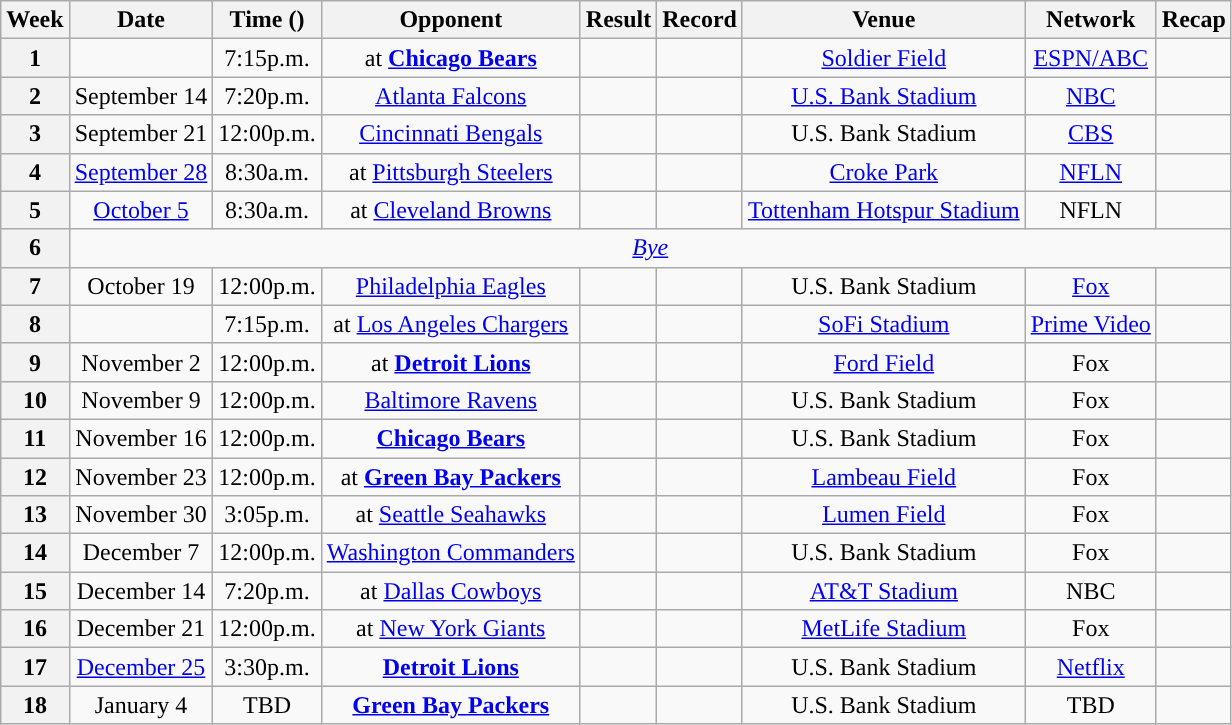<table class="wikitable" style="text-align:center">
<tr>
<th>Week</th>
<th>Date</th>
<th>Time (<a href='#'></a>)</th>
<th>Opponent</th>
<th>Result</th>
<th>Record</th>
<th>Venue</th>
<th>Network</th>
<th>Recap</th>
</tr>
<tr>
<th>1 </th>
<td></td>
<td>7:15p.m.</td>
<td>at <strong><a href='#'>Chicago Bears</a></strong></td>
<td></td>
<td></td>
<td><a href='#'>Soldier Field</a></td>
<td><a href='#'>ESPN/ABC</a></td>
<td></td>
</tr>
<tr>
<th>2 </th>
<td>September 14</td>
<td>7:20p.m.</td>
<td><a href='#'>Atlanta Falcons</a></td>
<td></td>
<td></td>
<td><a href='#'>U.S. Bank Stadium</a></td>
<td><a href='#'>NBC</a></td>
<td></td>
</tr>
<tr>
<th>3 </th>
<td>September 21</td>
<td>12:00p.m.</td>
<td><a href='#'>Cincinnati Bengals</a></td>
<td></td>
<td></td>
<td>U.S. Bank Stadium</td>
<td><a href='#'>CBS</a></td>
<td></td>
</tr>
<tr>
<th>4 </th>
<td><a href='#'>September 28</a></td>
<td>8:30a.m.</td>
<td>at <a href='#'>Pittsburgh Steelers</a></td>
<td></td>
<td></td>
<td> <a href='#'>Croke Park</a> </td>
<td><a href='#'>NFLN</a></td>
<td></td>
</tr>
<tr>
<th>5 </th>
<td><a href='#'>October 5</a></td>
<td>8:30a.m.</td>
<td>at <a href='#'>Cleveland Browns</a></td>
<td></td>
<td></td>
<td> <a href='#'>Tottenham Hotspur Stadium</a> </td>
<td>NFLN</td>
<td></td>
</tr>
<tr>
<th>6</th>
<td colspan=8><em><a href='#'>Bye</a></em></td>
</tr>
<tr>
<th>7 </th>
<td>October 19</td>
<td>12:00p.m.</td>
<td><a href='#'>Philadelphia Eagles</a></td>
<td></td>
<td></td>
<td>U.S. Bank Stadium</td>
<td><a href='#'>Fox</a></td>
<td></td>
</tr>
<tr>
<th>8 </th>
<td></td>
<td>7:15p.m.</td>
<td>at <a href='#'>Los Angeles Chargers</a></td>
<td></td>
<td></td>
<td><a href='#'>SoFi Stadium</a></td>
<td><a href='#'>Prime Video</a></td>
<td></td>
</tr>
<tr>
<th>9 </th>
<td>November 2</td>
<td>12:00p.m.</td>
<td>at <strong><a href='#'>Detroit Lions</a></strong></td>
<td></td>
<td></td>
<td><a href='#'>Ford Field</a></td>
<td>Fox</td>
<td></td>
</tr>
<tr>
<th>10 </th>
<td>November 9</td>
<td>12:00p.m.</td>
<td><a href='#'>Baltimore Ravens</a></td>
<td></td>
<td></td>
<td>U.S. Bank Stadium</td>
<td>Fox</td>
<td></td>
</tr>
<tr>
<th>11 </th>
<td>November 16</td>
<td>12:00p.m.</td>
<td><strong><a href='#'>Chicago Bears</a></strong></td>
<td></td>
<td></td>
<td>U.S. Bank Stadium</td>
<td>Fox</td>
<td></td>
</tr>
<tr>
<th>12 </th>
<td>November 23</td>
<td>12:00p.m.</td>
<td>at <strong><a href='#'>Green Bay Packers</a></strong></td>
<td></td>
<td></td>
<td><a href='#'>Lambeau Field</a></td>
<td>Fox</td>
<td></td>
</tr>
<tr>
<th>13 </th>
<td>November 30</td>
<td>3:05p.m.</td>
<td>at <a href='#'>Seattle Seahawks</a></td>
<td></td>
<td></td>
<td><a href='#'>Lumen Field</a></td>
<td>Fox</td>
<td></td>
</tr>
<tr>
<th>14 </th>
<td>December 7</td>
<td>12:00p.m.</td>
<td><a href='#'>Washington Commanders</a></td>
<td></td>
<td></td>
<td>U.S. Bank Stadium</td>
<td>Fox</td>
<td></td>
</tr>
<tr>
<th>15 </th>
<td>December 14</td>
<td>7:20p.m.</td>
<td>at <a href='#'>Dallas Cowboys</a></td>
<td></td>
<td></td>
<td><a href='#'>AT&T Stadium</a></td>
<td>NBC</td>
<td></td>
</tr>
<tr>
<th>16 </th>
<td>December 21</td>
<td>12:00p.m.</td>
<td>at <a href='#'>New York Giants</a></td>
<td></td>
<td></td>
<td><a href='#'>MetLife Stadium</a></td>
<td>Fox</td>
<td></td>
</tr>
<tr>
<th>17 </th>
<td><a href='#'>December 25</a></td>
<td>3:30p.m.</td>
<td><strong><a href='#'>Detroit Lions</a></strong></td>
<td></td>
<td></td>
<td>U.S. Bank Stadium</td>
<td><a href='#'>Netflix</a></td>
<td></td>
</tr>
<tr>
<th>18 </th>
<td>January 4</td>
<td>TBD</td>
<td><strong><a href='#'>Green Bay Packers</a></strong></td>
<td></td>
<td></td>
<td>U.S. Bank Stadium</td>
<td>TBD</td>
<td></td>
</tr>
</table>
